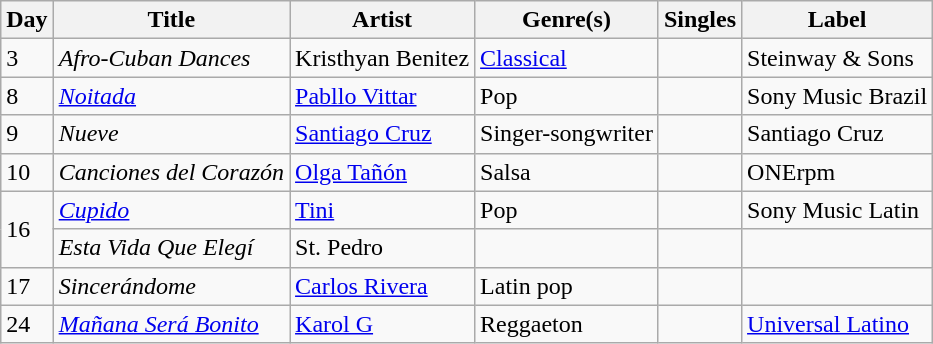<table class="wikitable sortable" style="text-align: left;">
<tr>
<th>Day</th>
<th>Title</th>
<th>Artist</th>
<th>Genre(s)</th>
<th>Singles</th>
<th>Label</th>
</tr>
<tr>
<td>3</td>
<td><em>Afro-Cuban Dances</em></td>
<td>Kristhyan Benitez</td>
<td><a href='#'>Classical</a></td>
<td></td>
<td>Steinway & Sons</td>
</tr>
<tr>
<td>8</td>
<td><em><a href='#'>Noitada</a></em></td>
<td><a href='#'>Pabllo Vittar</a></td>
<td>Pop</td>
<td></td>
<td>Sony Music Brazil</td>
</tr>
<tr>
<td>9</td>
<td><em>Nueve</em></td>
<td><a href='#'>Santiago Cruz</a></td>
<td>Singer-songwriter</td>
<td></td>
<td>Santiago Cruz</td>
</tr>
<tr>
<td>10</td>
<td><em>Canciones del Corazón</em></td>
<td><a href='#'>Olga Tañón</a></td>
<td>Salsa</td>
<td></td>
<td>ONErpm</td>
</tr>
<tr>
<td rowspan="2">16</td>
<td><em><a href='#'>Cupido</a></em></td>
<td><a href='#'>Tini</a></td>
<td>Pop</td>
<td></td>
<td>Sony Music Latin</td>
</tr>
<tr>
<td><em>Esta Vida Que Elegí</em></td>
<td>St. Pedro</td>
<td></td>
<td></td>
<td></td>
</tr>
<tr>
<td>17</td>
<td><em>Sincerándome </em></td>
<td><a href='#'>Carlos Rivera</a></td>
<td>Latin pop</td>
<td></td>
<td></td>
</tr>
<tr>
<td>24</td>
<td><em><a href='#'>Mañana Será Bonito</a></em></td>
<td><a href='#'>Karol G</a></td>
<td>Reggaeton</td>
<td></td>
<td><a href='#'>Universal Latino</a></td>
</tr>
</table>
